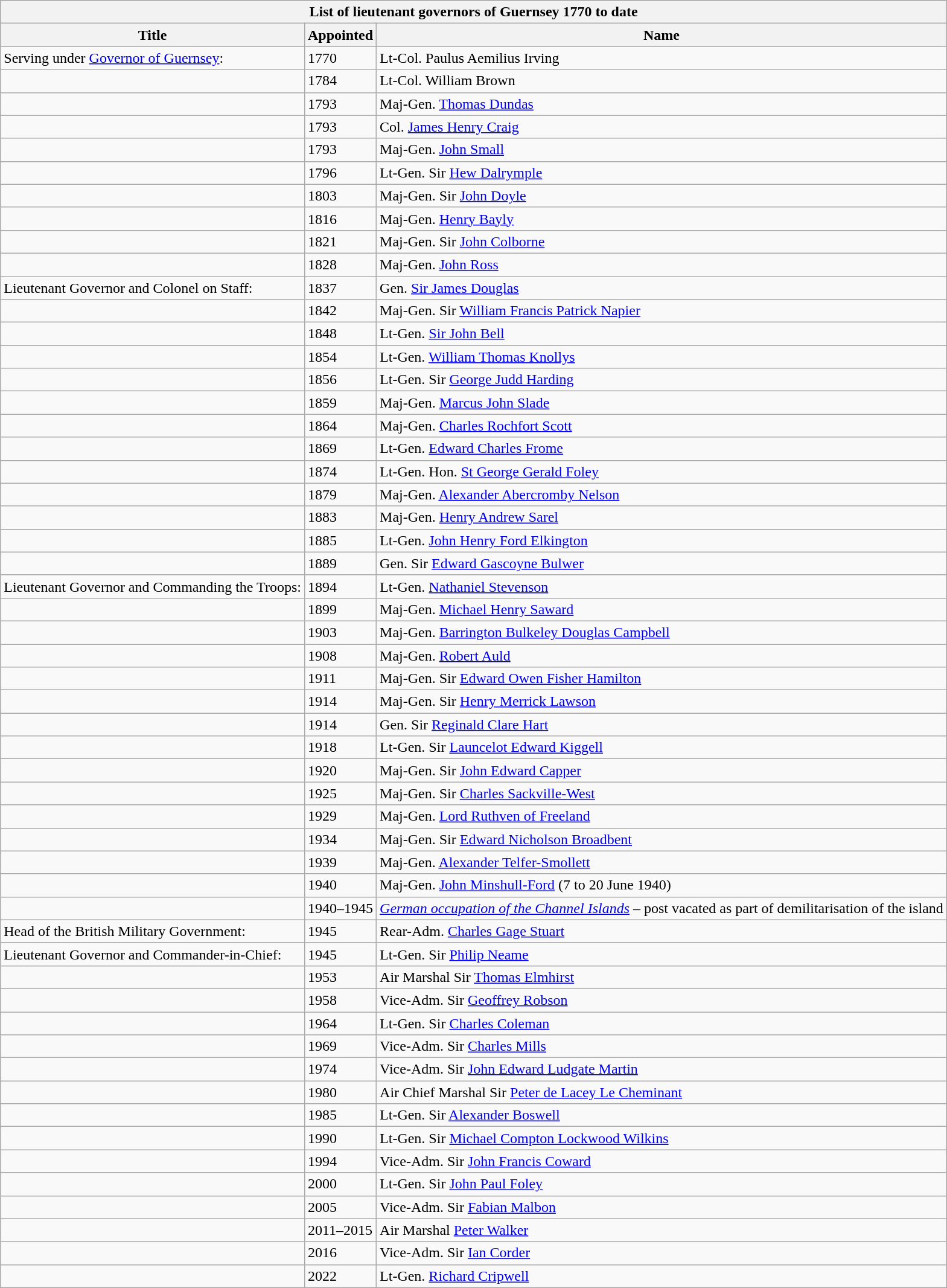<table class="wikitable collapsible collapsed">
<tr bgcolor=cccccc>
<th colspan="3">List of lieutenant governors of Guernsey 1770 to date</th>
</tr>
<tr>
<th>Title</th>
<th>Appointed</th>
<th>Name</th>
</tr>
<tr>
<td>Serving under <a href='#'>Governor of Guernsey</a>:</td>
<td>1770</td>
<td>Lt-Col. Paulus Aemilius Irving</td>
</tr>
<tr>
<td> </td>
<td>1784</td>
<td>Lt-Col. William Brown</td>
</tr>
<tr>
<td> </td>
<td>1793</td>
<td>Maj-Gen. <a href='#'>Thomas Dundas</a></td>
</tr>
<tr>
<td> </td>
<td>1793</td>
<td>Col. <a href='#'>James Henry Craig</a></td>
</tr>
<tr>
<td> </td>
<td>1793</td>
<td>Maj-Gen. <a href='#'>John Small</a></td>
</tr>
<tr>
<td> </td>
<td>1796</td>
<td>Lt-Gen. Sir <a href='#'>Hew Dalrymple</a></td>
</tr>
<tr>
<td> </td>
<td>1803</td>
<td>Maj-Gen. Sir <a href='#'>John Doyle</a></td>
</tr>
<tr>
<td> </td>
<td>1816</td>
<td>Maj-Gen. <a href='#'>Henry Bayly</a></td>
</tr>
<tr>
<td> </td>
<td>1821</td>
<td>Maj-Gen. Sir <a href='#'>John Colborne</a></td>
</tr>
<tr>
<td> </td>
<td>1828</td>
<td>Maj-Gen. <a href='#'>John Ross</a></td>
</tr>
<tr>
<td>Lieutenant Governor and Colonel on Staff:</td>
<td>1837</td>
<td>Gen. <a href='#'>Sir James Douglas</a></td>
</tr>
<tr>
<td> </td>
<td>1842</td>
<td>Maj-Gen. Sir <a href='#'>William Francis Patrick Napier</a></td>
</tr>
<tr>
<td> </td>
<td>1848</td>
<td>Lt-Gen. <a href='#'>Sir John Bell</a></td>
</tr>
<tr>
<td> </td>
<td>1854</td>
<td>Lt-Gen. <a href='#'>William Thomas Knollys</a></td>
</tr>
<tr>
<td> </td>
<td>1856</td>
<td>Lt-Gen. Sir <a href='#'>George Judd Harding</a></td>
</tr>
<tr>
<td> </td>
<td>1859</td>
<td>Maj-Gen. <a href='#'>Marcus John Slade</a></td>
</tr>
<tr>
<td> </td>
<td>1864</td>
<td>Maj-Gen. <a href='#'>Charles Rochfort Scott</a></td>
</tr>
<tr>
<td> </td>
<td>1869</td>
<td>Lt-Gen. <a href='#'>Edward Charles Frome</a></td>
</tr>
<tr>
<td> </td>
<td>1874</td>
<td>Lt-Gen. Hon. <a href='#'>St George Gerald Foley</a></td>
</tr>
<tr>
<td> </td>
<td>1879</td>
<td>Maj-Gen. <a href='#'>Alexander Abercromby Nelson</a></td>
</tr>
<tr>
<td> </td>
<td>1883</td>
<td>Maj-Gen. <a href='#'>Henry Andrew Sarel</a></td>
</tr>
<tr>
<td> </td>
<td>1885</td>
<td>Lt-Gen. <a href='#'>John Henry Ford Elkington</a></td>
</tr>
<tr>
<td> </td>
<td>1889</td>
<td>Gen. Sir <a href='#'>Edward Gascoyne Bulwer</a></td>
</tr>
<tr>
<td>Lieutenant Governor and Commanding the Troops:</td>
<td>1894</td>
<td>Lt-Gen. <a href='#'>Nathaniel Stevenson</a></td>
</tr>
<tr>
<td> </td>
<td>1899</td>
<td>Maj-Gen. <a href='#'>Michael Henry Saward</a></td>
</tr>
<tr>
<td> </td>
<td>1903</td>
<td>Maj-Gen. <a href='#'>Barrington Bulkeley Douglas Campbell</a></td>
</tr>
<tr>
<td> </td>
<td>1908</td>
<td>Maj-Gen. <a href='#'>Robert Auld</a></td>
</tr>
<tr>
<td> </td>
<td>1911</td>
<td>Maj-Gen. Sir <a href='#'>Edward Owen Fisher Hamilton</a></td>
</tr>
<tr>
<td> </td>
<td>1914</td>
<td>Maj-Gen. Sir <a href='#'>Henry Merrick Lawson</a></td>
</tr>
<tr>
<td> </td>
<td>1914</td>
<td>Gen. Sir <a href='#'>Reginald Clare Hart</a></td>
</tr>
<tr>
<td> </td>
<td>1918</td>
<td>Lt-Gen. Sir <a href='#'>Launcelot Edward Kiggell</a></td>
</tr>
<tr>
<td> </td>
<td>1920</td>
<td>Maj-Gen. Sir <a href='#'>John Edward Capper</a></td>
</tr>
<tr>
<td> </td>
<td>1925</td>
<td>Maj-Gen. Sir <a href='#'>Charles Sackville-West</a></td>
</tr>
<tr>
<td> </td>
<td>1929</td>
<td>Maj-Gen. <a href='#'>Lord Ruthven of Freeland</a></td>
</tr>
<tr>
<td> </td>
<td>1934</td>
<td>Maj-Gen. Sir <a href='#'>Edward Nicholson Broadbent</a></td>
</tr>
<tr>
<td> </td>
<td>1939</td>
<td>Maj-Gen. <a href='#'>Alexander Telfer-Smollett</a></td>
</tr>
<tr>
<td> </td>
<td>1940</td>
<td>Maj-Gen. <a href='#'>John Minshull-Ford</a> (7 to 20 June 1940)</td>
</tr>
<tr>
<td> </td>
<td>1940–1945</td>
<td><em><a href='#'>German occupation of the Channel Islands</a></em> – post vacated as part of demilitarisation of the island</td>
</tr>
<tr>
<td>Head of the British Military Government:</td>
<td>1945</td>
<td>Rear-Adm. <a href='#'>Charles Gage Stuart</a></td>
</tr>
<tr>
<td>Lieutenant Governor and Commander-in-Chief:</td>
<td>1945</td>
<td>Lt-Gen. Sir <a href='#'>Philip Neame</a></td>
</tr>
<tr>
<td> </td>
<td>1953</td>
<td>Air Marshal Sir <a href='#'>Thomas Elmhirst</a></td>
</tr>
<tr>
<td> </td>
<td>1958</td>
<td>Vice-Adm. Sir <a href='#'>Geoffrey Robson</a></td>
</tr>
<tr>
<td> </td>
<td>1964</td>
<td>Lt-Gen. Sir <a href='#'>Charles Coleman</a></td>
</tr>
<tr>
<td> </td>
<td>1969</td>
<td>Vice-Adm. Sir <a href='#'>Charles Mills</a></td>
</tr>
<tr>
<td> </td>
<td>1974</td>
<td>Vice-Adm. Sir <a href='#'>John Edward Ludgate Martin</a></td>
</tr>
<tr>
<td> </td>
<td>1980</td>
<td>Air Chief Marshal Sir <a href='#'>Peter de Lacey Le Cheminant</a></td>
</tr>
<tr>
<td> </td>
<td>1985</td>
<td>Lt-Gen. Sir <a href='#'>Alexander Boswell</a></td>
</tr>
<tr>
<td> </td>
<td>1990</td>
<td>Lt-Gen. Sir <a href='#'>Michael Compton Lockwood Wilkins</a></td>
</tr>
<tr>
<td> </td>
<td>1994</td>
<td>Vice-Adm. Sir <a href='#'>John Francis Coward</a></td>
</tr>
<tr>
<td> </td>
<td>2000</td>
<td>Lt-Gen. Sir <a href='#'>John Paul Foley</a></td>
</tr>
<tr>
<td> </td>
<td>2005</td>
<td>Vice-Adm. Sir <a href='#'>Fabian Malbon</a></td>
</tr>
<tr>
<td> </td>
<td>2011–2015</td>
<td>Air Marshal <a href='#'>Peter Walker</a></td>
</tr>
<tr>
<td> </td>
<td>2016</td>
<td>Vice-Adm. Sir <a href='#'>Ian Corder</a></td>
</tr>
<tr>
<td> </td>
<td>2022</td>
<td>Lt-Gen. <a href='#'>Richard Cripwell</a></td>
</tr>
</table>
